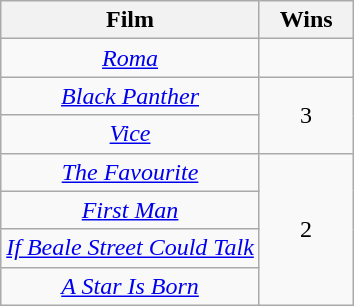<table class="wikitable" rowspan="2" style="text-align:center;" background: #f6e39c;>
<tr>
<th scope="col" style="text-align:center;">Film</th>
<th scope="col" style="width:55px;">Wins</th>
</tr>
<tr>
<td><em><a href='#'>Roma</a></em></td>
<td></td>
</tr>
<tr>
<td><em><a href='#'>Black Panther</a></em></td>
<td rowspan=2 style="text-align:center">3</td>
</tr>
<tr>
<td><em><a href='#'>Vice</a></em></td>
</tr>
<tr>
<td><em><a href='#'>The Favourite</a></em></td>
<td rowspan=4 style="text-align:center">2</td>
</tr>
<tr>
<td><em><a href='#'>First Man</a></em></td>
</tr>
<tr>
<td><em><a href='#'>If Beale Street Could Talk</a></em></td>
</tr>
<tr>
<td><em><a href='#'>A Star Is Born</a></em></td>
</tr>
</table>
